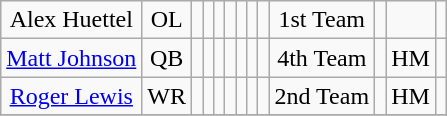<table class="wikitable sortable sortable" style="text-align: center">
<tr>
<td>Alex Huettel</td>
<td>OL</td>
<td></td>
<td></td>
<td></td>
<td></td>
<td></td>
<td></td>
<td></td>
<td>1st Team</td>
<td></td>
<td></td>
<td></td>
</tr>
<tr>
<td><a href='#'>Matt Johnson</a></td>
<td>QB</td>
<td></td>
<td></td>
<td></td>
<td></td>
<td></td>
<td></td>
<td></td>
<td>4th Team</td>
<td></td>
<td>HM</td>
<td></td>
</tr>
<tr>
<td><a href='#'>Roger Lewis</a></td>
<td>WR</td>
<td></td>
<td></td>
<td></td>
<td></td>
<td></td>
<td></td>
<td></td>
<td>2nd Team</td>
<td></td>
<td>HM</td>
<td></td>
</tr>
<tr>
</tr>
</table>
